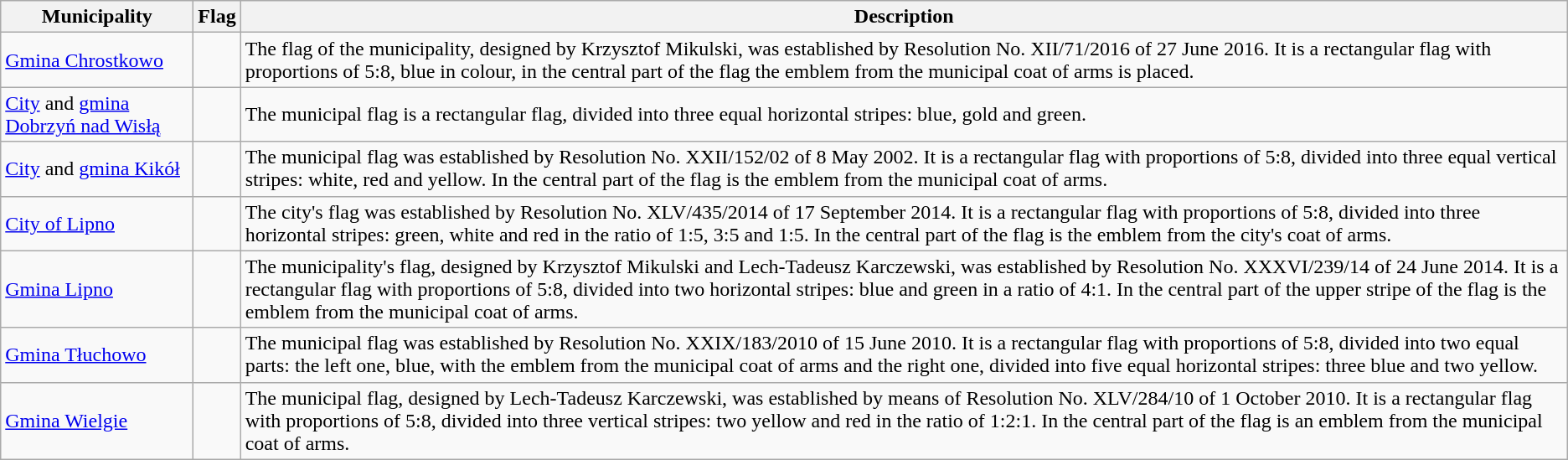<table class="wikitable" style="text-align: left">
<tr>
<th>Municipality</th>
<th>Flag</th>
<th>Description</th>
</tr>
<tr>
<td><a href='#'>Gmina Chrostkowo</a></td>
<td></td>
<td>The flag of the municipality, designed by Krzysztof Mikulski, was established by Resolution No. XII/71/2016 of 27 June 2016. It is a rectangular flag with proportions of 5:8, blue in colour, in the central part of the flag the emblem from the municipal coat of arms is placed.</td>
</tr>
<tr>
<td><a href='#'>City</a> and <a href='#'>gmina Dobrzyń nad Wisłą</a></td>
<td></td>
<td>The municipal flag is a rectangular flag, divided into three equal horizontal stripes: blue, gold and green.</td>
</tr>
<tr>
<td><a href='#'>City</a> and <a href='#'>gmina Kikół</a></td>
<td></td>
<td>The municipal flag was established by Resolution No. XXII/152/02 of 8 May 2002. It is a rectangular flag with proportions of 5:8, divided into three equal vertical stripes: white, red and yellow. In the central part of the flag is the emblem from the municipal coat of arms.</td>
</tr>
<tr>
<td><a href='#'>City of Lipno</a></td>
<td></td>
<td>The city's flag was established by Resolution No. XLV/435/2014 of 17 September 2014. It is a rectangular flag with proportions of 5:8, divided into three horizontal stripes: green, white and red in the ratio of 1:5, 3:5 and 1:5. In the central part of the flag is the emblem from the city's coat of arms.</td>
</tr>
<tr>
<td><a href='#'>Gmina Lipno</a></td>
<td></td>
<td>The municipality's flag, designed by Krzysztof Mikulski and Lech-Tadeusz Karczewski, was established by Resolution No. XXXVI/239/14 of 24 June 2014. It is a rectangular flag with proportions of 5:8, divided into two horizontal stripes: blue and green in a ratio of 4:1. In the central part of the upper stripe of the flag is the emblem from the municipal coat of arms.</td>
</tr>
<tr>
<td><a href='#'>Gmina Tłuchowo</a></td>
<td></td>
<td>The municipal flag was established by Resolution No. XXIX/183/2010 of 15 June 2010. It is a rectangular flag with proportions of 5:8, divided into two equal parts: the left one, blue, with the emblem from the municipal coat of arms and the right one, divided into five equal horizontal stripes: three blue and two yellow.</td>
</tr>
<tr>
<td><a href='#'>Gmina Wielgie</a></td>
<td></td>
<td>The municipal flag, designed by Lech-Tadeusz Karczewski, was established by means of Resolution No. XLV/284/10 of 1 October 2010. It is a rectangular flag with proportions of 5:8, divided into three vertical stripes: two yellow and red in the ratio of 1:2:1. In the central part of the flag is an emblem from the municipal coat of arms.</td>
</tr>
</table>
